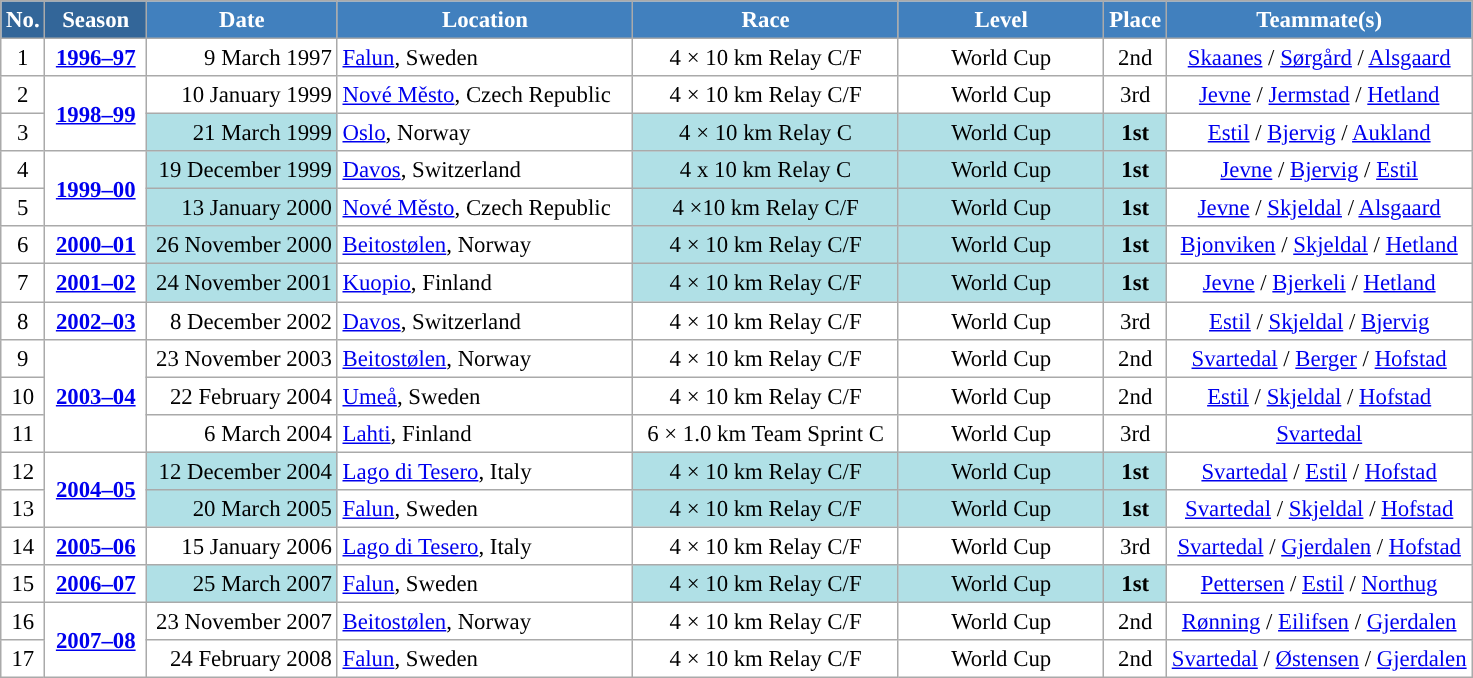<table class="wikitable sortable" style="font-size:95%; text-align:center; border:grey solid 1px; border-collapse:collapse; background:#ffffff;">
<tr style="background:#efefef;">
<th style="background-color:#369; color:white;">No.</th>
<th style="background-color:#369; color:white;">Season</th>
<th style="background-color:#4180be; color:white; width:120px;">Date</th>
<th style="background-color:#4180be; color:white; width:190px;">Location</th>
<th style="background-color:#4180be; color:white; width:170px;">Race</th>
<th style="background-color:#4180be; color:white; width:130px;">Level</th>
<th style="background-color:#4180be; color:white;">Place</th>
<th style="background-color:#4180be; color:white;">Teammate(s)</th>
</tr>
<tr>
<td align=center>1</td>
<td rowspan=1 align=center><strong> <a href='#'>1996–97</a> </strong></td>
<td align=right>9 March 1997</td>
<td align=left> <a href='#'>Falun</a>, Sweden</td>
<td>4 × 10 km Relay C/F</td>
<td>World Cup</td>
<td>2nd</td>
<td><a href='#'>Skaanes</a> / <a href='#'>Sørgård</a> / <a href='#'>Alsgaard</a></td>
</tr>
<tr>
<td align=center>2</td>
<td rowspan=2 align=center><strong> <a href='#'>1998–99</a> </strong></td>
<td align=right>10 January 1999</td>
<td align=left> <a href='#'>Nové Město</a>, Czech Republic</td>
<td>4 × 10 km Relay C/F</td>
<td>World Cup</td>
<td>3rd</td>
<td><a href='#'>Jevne</a> / <a href='#'>Jermstad</a> / <a href='#'>Hetland</a></td>
</tr>
<tr>
<td align=center>3</td>
<td bgcolor="#BOEOE6" align=right>21 March 1999</td>
<td align=left> <a href='#'>Oslo</a>, Norway</td>
<td bgcolor="#BOEOE6">4 × 10 km Relay C</td>
<td bgcolor="#BOEOE6">World Cup</td>
<td bgcolor="#BOEOE6"><strong>1st</strong></td>
<td><a href='#'>Estil</a> / <a href='#'>Bjervig</a> / <a href='#'>Aukland</a></td>
</tr>
<tr>
<td align=center>4</td>
<td rowspan=2 align=center><strong><a href='#'>1999–00</a></strong></td>
<td bgcolor="#BOEOE6" align=right>19 December 1999</td>
<td align=left> <a href='#'>Davos</a>, Switzerland</td>
<td bgcolor="#BOEOE6">4 x 10 km Relay C</td>
<td bgcolor="#BOEOE6">World Cup</td>
<td bgcolor="#BOEOE6"><strong>1st</strong></td>
<td><a href='#'>Jevne</a> / <a href='#'>Bjervig</a> / <a href='#'>Estil</a></td>
</tr>
<tr>
<td align=center>5</td>
<td bgcolor="#BOEOE6" align=right>13 January 2000</td>
<td align=left> <a href='#'>Nové Město</a>, Czech Republic</td>
<td bgcolor="#BOEOE6">4 ×10 km Relay C/F</td>
<td bgcolor="#BOEOE6">World Cup</td>
<td bgcolor="#BOEOE6"><strong>1st</strong></td>
<td><a href='#'>Jevne</a> / <a href='#'>Skjeldal</a> / <a href='#'>Alsgaard</a></td>
</tr>
<tr>
<td align=center>6</td>
<td rowspan=1 align=center><strong><a href='#'>2000–01</a></strong></td>
<td bgcolor="#BOEOE6" align=right>26 November 2000</td>
<td align=left> <a href='#'>Beitostølen</a>, Norway</td>
<td bgcolor="#BOEOE6">4 × 10 km Relay C/F</td>
<td bgcolor="#BOEOE6">World Cup</td>
<td bgcolor="#BOEOE6"><strong>1st</strong></td>
<td><a href='#'>Bjonviken</a> / <a href='#'>Skjeldal</a> / <a href='#'>Hetland</a></td>
</tr>
<tr>
<td align=center>7</td>
<td rowspan=1 align=center><strong><a href='#'>2001–02</a></strong></td>
<td bgcolor="#BOEOE6" align=right>24 November 2001</td>
<td align=left> <a href='#'>Kuopio</a>, Finland</td>
<td bgcolor="#BOEOE6">4 × 10 km Relay C/F</td>
<td bgcolor="#BOEOE6">World Cup</td>
<td bgcolor="#BOEOE6"><strong>1st</strong></td>
<td><a href='#'>Jevne</a> / <a href='#'>Bjerkeli</a> / <a href='#'>Hetland</a></td>
</tr>
<tr>
<td align=center>8</td>
<td rowspan=1 align=center><strong> <a href='#'>2002–03</a> </strong></td>
<td align=right>8 December 2002</td>
<td align=left> <a href='#'>Davos</a>, Switzerland</td>
<td>4 × 10 km Relay C/F</td>
<td>World Cup</td>
<td>3rd</td>
<td><a href='#'>Estil</a> / <a href='#'>Skjeldal</a> / <a href='#'>Bjervig</a></td>
</tr>
<tr>
<td align=center>9</td>
<td rowspan=3 align=center><strong> <a href='#'>2003–04</a> </strong></td>
<td align=right>23 November 2003</td>
<td align=left> <a href='#'>Beitostølen</a>, Norway</td>
<td>4 × 10 km Relay C/F</td>
<td>World Cup</td>
<td>2nd</td>
<td><a href='#'>Svartedal</a> / <a href='#'>Berger</a> / <a href='#'>Hofstad</a></td>
</tr>
<tr>
<td align=center>10</td>
<td align=right>22 February 2004</td>
<td align=left> <a href='#'>Umeå</a>, Sweden</td>
<td>4 × 10 km Relay C/F</td>
<td>World Cup</td>
<td>2nd</td>
<td><a href='#'>Estil</a> / <a href='#'>Skjeldal</a> / <a href='#'>Hofstad</a></td>
</tr>
<tr>
<td align=center>11</td>
<td align=right>6 March 2004</td>
<td align=left> <a href='#'>Lahti</a>, Finland</td>
<td>6 × 1.0 km Team Sprint C</td>
<td>World Cup</td>
<td>3rd</td>
<td><a href='#'>Svartedal</a></td>
</tr>
<tr>
<td align=center>12</td>
<td rowspan=2 align=center><strong><a href='#'>2004–05</a></strong></td>
<td bgcolor="#BOEOE6" align=right>12 December 2004</td>
<td align=left> <a href='#'>Lago di Tesero</a>, Italy</td>
<td bgcolor="#BOEOE6">4 × 10 km Relay C/F</td>
<td bgcolor="#BOEOE6">World Cup</td>
<td bgcolor="#BOEOE6"><strong>1st</strong></td>
<td><a href='#'>Svartedal</a> / <a href='#'>Estil</a> / <a href='#'>Hofstad</a></td>
</tr>
<tr>
<td align=center>13</td>
<td bgcolor="#BOEOE6" align=right>20 March 2005</td>
<td align=left> <a href='#'>Falun</a>, Sweden</td>
<td bgcolor="#BOEOE6">4 × 10 km Relay C/F</td>
<td bgcolor="#BOEOE6">World Cup</td>
<td bgcolor="#BOEOE6"><strong>1st</strong></td>
<td><a href='#'>Svartedal</a> / <a href='#'>Skjeldal</a> / <a href='#'>Hofstad</a></td>
</tr>
<tr>
<td align=center>14</td>
<td rowspan=1 align=center><strong> <a href='#'>2005–06</a> </strong></td>
<td align=right>15 January 2006</td>
<td align=left> <a href='#'>Lago di Tesero</a>, Italy</td>
<td>4 × 10 km Relay C/F</td>
<td>World Cup</td>
<td>3rd</td>
<td><a href='#'>Svartedal</a> / <a href='#'>Gjerdalen</a> / <a href='#'>Hofstad</a></td>
</tr>
<tr>
<td align=center>15</td>
<td rowspan=1 align=center><strong><a href='#'>2006–07</a></strong></td>
<td bgcolor="#BOEOE6" align=right>25 March 2007</td>
<td align=left> <a href='#'>Falun</a>, Sweden</td>
<td bgcolor="#BOEOE6">4 × 10 km Relay C/F</td>
<td bgcolor="#BOEOE6">World Cup</td>
<td bgcolor="#BOEOE6"><strong>1st</strong></td>
<td><a href='#'>Pettersen</a> / <a href='#'>Estil</a> / <a href='#'>Northug</a></td>
</tr>
<tr>
<td align=center>16</td>
<td rowspan=2 align=center><strong> <a href='#'>2007–08</a> </strong></td>
<td align=right>23 November 2007</td>
<td align=left> <a href='#'>Beitostølen</a>, Norway</td>
<td>4 × 10 km Relay C/F</td>
<td>World Cup</td>
<td>2nd</td>
<td><a href='#'>Rønning</a> / <a href='#'>Eilifsen</a> / <a href='#'>Gjerdalen</a></td>
</tr>
<tr>
<td align=center>17</td>
<td align=right>24 February 2008</td>
<td align=left> <a href='#'>Falun</a>, Sweden</td>
<td>4 × 10 km Relay C/F</td>
<td>World Cup</td>
<td>2nd</td>
<td><a href='#'>Svartedal</a> / <a href='#'>Østensen</a> / <a href='#'>Gjerdalen</a></td>
</tr>
</table>
